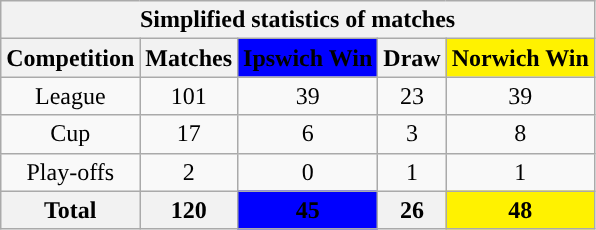<table class="wikitable" style="text-align: center">
<tr>
<th colspan=5>Simplified statistics of matches</th>
</tr>
<tr>
<th>Competition</th>
<th>Matches</th>
<th style="background:blue"><span><strong>Ipswich Win</strong></span></th>
<th>Draw</th>
<th style="background:#fff200"><span><strong>Norwich Win</strong></span></th>
</tr>
<tr>
<td>League</td>
<td>101</td>
<td>39</td>
<td>23</td>
<td>39</td>
</tr>
<tr>
<td>Cup</td>
<td>17</td>
<td>6</td>
<td>3</td>
<td>8</td>
</tr>
<tr>
<td>Play-offs</td>
<td>2</td>
<td>0</td>
<td>1</td>
<td>1</td>
</tr>
<tr>
<th>Total</th>
<th>120</th>
<th style="background:blue"><span><strong>45</strong></span></th>
<th>26</th>
<th style="background:#fff200"><span><strong>48</strong></span></th>
</tr>
</table>
